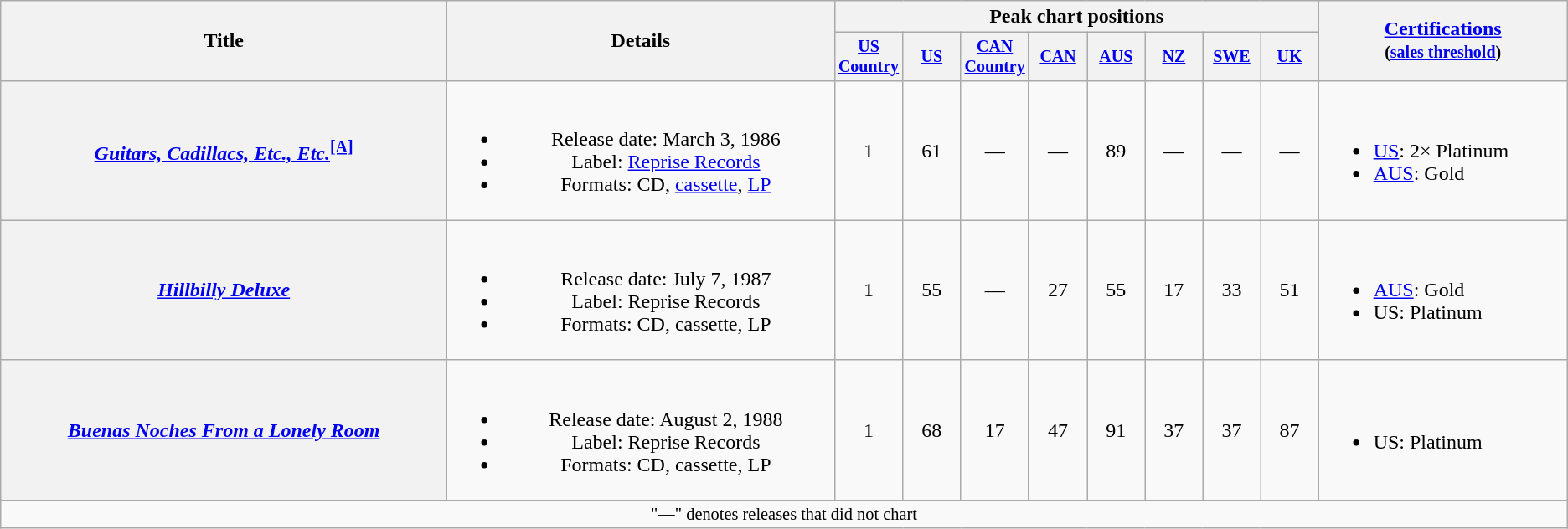<table class="wikitable plainrowheaders" style="text-align:center;">
<tr>
<th rowspan="2" style="width:22em;">Title</th>
<th rowspan="2" style="width:19em;">Details</th>
<th colspan="8">Peak chart positions</th>
<th rowspan="2" style="width:12em;"><a href='#'>Certifications</a><br><small>(<a href='#'>sales threshold</a>)</small></th>
</tr>
<tr style="font-size:smaller;">
<th width="40"><a href='#'>US Country</a><br></th>
<th width="40"><a href='#'>US</a><br></th>
<th width="40"><a href='#'>CAN Country</a><br></th>
<th width="40"><a href='#'>CAN</a><br></th>
<th width="40"><a href='#'>AUS</a><br></th>
<th width="40"><a href='#'>NZ</a><br></th>
<th width="40"><a href='#'>SWE</a><br></th>
<th width="40"><a href='#'>UK</a><br></th>
</tr>
<tr>
<th scope="row"><em><a href='#'>Guitars, Cadillacs, Etc., Etc.</a></em><sup><a href='#'><strong>[A]</strong></a></sup></th>
<td><br><ul><li>Release date: March 3, 1986</li><li>Label: <a href='#'>Reprise Records</a></li><li>Formats: CD, <a href='#'>cassette</a>, <a href='#'>LP</a></li></ul></td>
<td>1</td>
<td>61</td>
<td>—</td>
<td>—</td>
<td>89</td>
<td>—</td>
<td>—</td>
<td>—</td>
<td align="left"><br><ul><li><a href='#'>US</a>: 2× Platinum</li><li><a href='#'>AUS</a>: Gold</li></ul></td>
</tr>
<tr>
<th scope="row"><em><a href='#'>Hillbilly Deluxe</a></em></th>
<td><br><ul><li>Release date: July 7, 1987</li><li>Label: Reprise Records</li><li>Formats: CD, cassette, LP</li></ul></td>
<td>1</td>
<td>55</td>
<td>—</td>
<td>27</td>
<td>55</td>
<td>17</td>
<td>33</td>
<td>51</td>
<td align="left"><br><ul><li><a href='#'>AUS</a>: Gold</li><li>US: Platinum</li></ul></td>
</tr>
<tr>
<th scope="row"><em><a href='#'>Buenas Noches From a Lonely Room</a></em></th>
<td><br><ul><li>Release date: August 2, 1988</li><li>Label: Reprise Records</li><li>Formats: CD, cassette, LP</li></ul></td>
<td>1</td>
<td>68</td>
<td>17</td>
<td>47</td>
<td>91</td>
<td>37</td>
<td>37</td>
<td>87</td>
<td align="left"><br><ul><li>US: Platinum</li></ul></td>
</tr>
<tr>
<td colspan="15" style="font-size:85%">"—" denotes releases that did not chart</td>
</tr>
</table>
